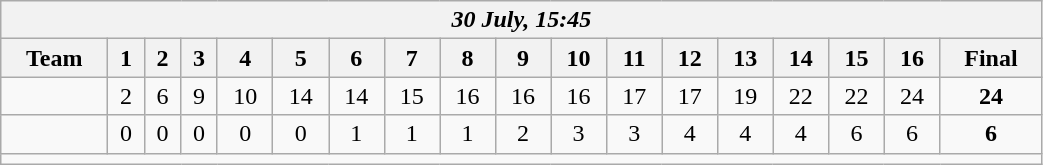<table class=wikitable style="text-align:center; width: 55%">
<tr>
<th colspan=20><em>30 July, 15:45</em></th>
</tr>
<tr>
<th>Team</th>
<th>1</th>
<th>2</th>
<th>3</th>
<th>4</th>
<th>5</th>
<th>6</th>
<th>7</th>
<th>8</th>
<th>9</th>
<th>10</th>
<th>11</th>
<th>12</th>
<th>13</th>
<th>14</th>
<th>15</th>
<th>16</th>
<th>Final</th>
</tr>
<tr>
<td align=left><strong></strong></td>
<td>2</td>
<td>6</td>
<td>9</td>
<td>10</td>
<td>14</td>
<td>14</td>
<td>15</td>
<td>16</td>
<td>16</td>
<td>16</td>
<td>17</td>
<td>17</td>
<td>19</td>
<td>22</td>
<td>22</td>
<td>24</td>
<td><strong>24</strong></td>
</tr>
<tr>
<td align=left></td>
<td>0</td>
<td>0</td>
<td>0</td>
<td>0</td>
<td>0</td>
<td>1</td>
<td>1</td>
<td>1</td>
<td>2</td>
<td>3</td>
<td>3</td>
<td>4</td>
<td>4</td>
<td>4</td>
<td>6</td>
<td>6</td>
<td><strong>6</strong></td>
</tr>
<tr>
<td colspan=20></td>
</tr>
</table>
